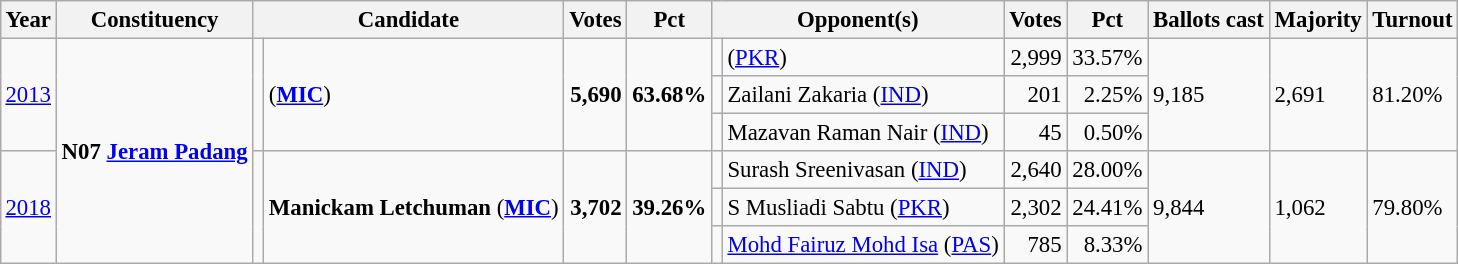<table class="wikitable" style="margin:0.5em ; font-size:95%">
<tr>
<th>Year</th>
<th>Constituency</th>
<th colspan=2>Candidate</th>
<th>Votes</th>
<th>Pct</th>
<th colspan=2>Opponent(s)</th>
<th>Votes</th>
<th>Pct</th>
<th>Ballots cast</th>
<th>Majority</th>
<th>Turnout</th>
</tr>
<tr>
<td rowspan=3><a href='#'>2013</a></td>
<td rowspan=6><strong>N07 <a href='#'>Jeram Padang</a></strong></td>
<td rowspan=3 ></td>
<td rowspan=3> (<a href='#'><strong>MIC</strong></a>)</td>
<td rowspan=3 align="right"><strong>5,690</strong></td>
<td rowspan=3><strong>63.68%</strong></td>
<td></td>
<td> (<a href='#'>PKR</a>)</td>
<td align="right">2,999</td>
<td>33.57%</td>
<td rowspan=3>9,185</td>
<td rowspan=3>2,691</td>
<td rowspan=3>81.20%</td>
</tr>
<tr>
<td></td>
<td>Zailani Zakaria (<a href='#'>IND</a>)</td>
<td align="right">201</td>
<td align=right>2.25%</td>
</tr>
<tr>
<td></td>
<td>Mazavan Raman Nair (<a href='#'>IND</a>)</td>
<td align="right">45</td>
<td align=right>0.50%</td>
</tr>
<tr>
<td rowspan=3><a href='#'>2018</a></td>
<td rowspan=3 ></td>
<td rowspan=3><strong>Manickam Letchuman</strong> (<a href='#'><strong>MIC</strong></a>)</td>
<td rowspan=3 align="right"><strong>3,702</strong></td>
<td rowspan=3><strong>39.26%</strong></td>
<td></td>
<td>Surash Sreenivasan (<a href='#'>IND</a>)</td>
<td align="right">2,640</td>
<td>28.00%</td>
<td rowspan=3>9,844</td>
<td rowspan=3>1,062</td>
<td rowspan=3>79.80%</td>
</tr>
<tr>
<td></td>
<td>S Musliadi Sabtu (<a href='#'>PKR</a>)</td>
<td align="right">2,302</td>
<td>24.41%</td>
</tr>
<tr>
<td></td>
<td><a href='#'>Mohd Fairuz Mohd Isa</a> (<a href='#'>PAS</a>)</td>
<td align="right">785</td>
<td align=right>8.33%</td>
</tr>
</table>
